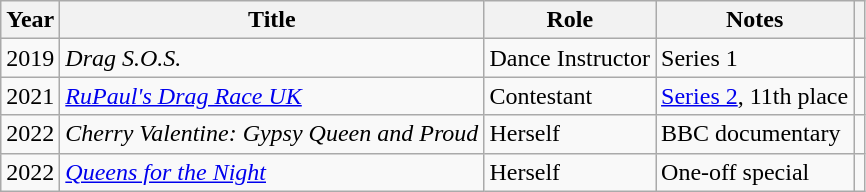<table class="wikitable">
<tr>
<th>Year</th>
<th>Title</th>
<th>Role</th>
<th>Notes</th>
<th style="text-align: center;" class="unsortable"></th>
</tr>
<tr>
<td>2019</td>
<td><em>Drag S.O.S.</em></td>
<td>Dance Instructor</td>
<td>Series 1</td>
<td></td>
</tr>
<tr>
<td>2021</td>
<td><em><a href='#'>RuPaul's Drag Race UK</a></em></td>
<td>Contestant</td>
<td><a href='#'>Series 2</a>, 11th place</td>
<td></td>
</tr>
<tr>
<td>2022</td>
<td><em>Cherry Valentine: Gypsy Queen and Proud</em></td>
<td>Herself</td>
<td>BBC documentary</td>
<td></td>
</tr>
<tr>
<td>2022</td>
<td><em><a href='#'>Queens for the Night</a></em></td>
<td>Herself</td>
<td>One-off special</td>
<td></td>
</tr>
</table>
